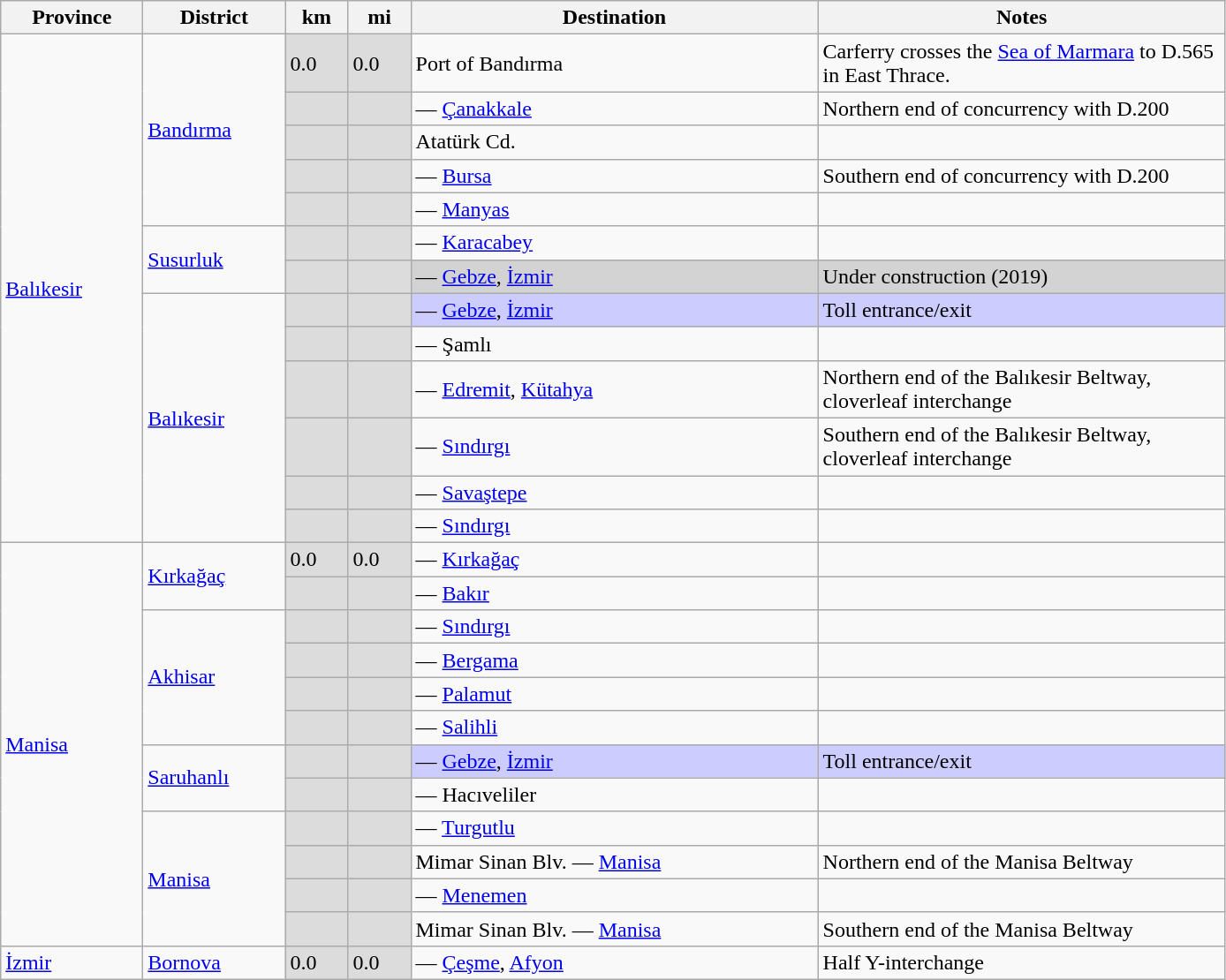<table class="wikitable">
<tr>
<th width=100>Province</th>
<th width=100>District</th>
<th width=40>km</th>
<th width=40>mi</th>
<th width=300>Destination</th>
<th width=300>Notes</th>
</tr>
<tr>
<td rowspan="13"><a href='#'>Balıkesir</a></td>
<td rowspan="5"><a href='#'>Bandırma</a></td>
<td style='background: #dcdcdc'>0.0</td>
<td style='background: #dcdcdc'>0.0</td>
<td>Port of Bandırma</td>
<td>Carferry crosses the <a href='#'>Sea of Marmara</a> to D.565 in East Thrace.</td>
</tr>
<tr>
<td style='background: #dcdcdc'></td>
<td style='background: #dcdcdc'></td>
<td> — <a href='#'>Çanakkale</a></td>
<td>Northern end of concurrency with D.200</td>
</tr>
<tr>
<td style='background: #dcdcdc'></td>
<td style='background: #dcdcdc'></td>
<td>Atatürk Cd.</td>
<td></td>
</tr>
<tr>
<td style='background: #dcdcdc'></td>
<td style='background: #dcdcdc'></td>
<td> — <a href='#'>Bursa</a></td>
<td>Southern end of concurrency with D.200</td>
</tr>
<tr>
<td style='background: #dcdcdc'></td>
<td style='background: #dcdcdc'></td>
<td> — <a href='#'>Manyas</a></td>
<td></td>
</tr>
<tr>
<td rowspan="2"><a href='#'>Susurluk</a></td>
<td style='background: #dcdcdc'></td>
<td style='background: #dcdcdc'></td>
<td> — <a href='#'>Karacabey</a></td>
<td></td>
</tr>
<tr>
<td style='background: #dcdcdc'></td>
<td style='background: #dcdcdc'></td>
<td style='background: #d3d3d3'> — <a href='#'>Gebze</a>, <a href='#'>İzmir</a></td>
<td style='background: #d3d3d3'>Under construction (2019)</td>
</tr>
<tr>
<td rowspan="6"><a href='#'>Balıkesir</a></td>
<td style='background: #dcdcdc'></td>
<td style='background: #dcdcdc'></td>
<td style='background: #ccccff'> — <a href='#'>Gebze</a>, <a href='#'>İzmir</a></td>
<td style='background: #ccccff'>Toll entrance/exit</td>
</tr>
<tr>
<td style='background: #dcdcdc'></td>
<td style='background: #dcdcdc'></td>
<td> — Şamlı</td>
<td></td>
</tr>
<tr>
<td style='background: #dcdcdc'></td>
<td style='background: #dcdcdc'></td>
<td> — <a href='#'>Edremit</a>, <a href='#'>Kütahya</a></td>
<td>Northern end of the Balıkesir Beltway, cloverleaf interchange</td>
</tr>
<tr>
<td style='background: #dcdcdc'></td>
<td style='background: #dcdcdc'></td>
<td> — <a href='#'>Sındırgı</a></td>
<td>Southern end of the Balıkesir Beltway, cloverleaf interchange</td>
</tr>
<tr>
<td style='background: #dcdcdc'></td>
<td style='background: #dcdcdc'></td>
<td> — <a href='#'>Savaştepe</a></td>
<td></td>
</tr>
<tr>
<td style='background: #dcdcdc'></td>
<td style='background: #dcdcdc'></td>
<td> — <a href='#'>Sındırgı</a></td>
<td></td>
</tr>
<tr>
<td rowspan="12"><a href='#'>Manisa</a></td>
<td rowspan="2"><a href='#'>Kırkağaç</a></td>
<td style='background: #dcdcdc'>0.0</td>
<td style='background: #dcdcdc'>0.0</td>
<td> — <a href='#'>Kırkağaç</a></td>
<td></td>
</tr>
<tr>
<td style='background: #dcdcdc'></td>
<td style='background: #dcdcdc'></td>
<td> — <a href='#'>Bakır</a></td>
<td></td>
</tr>
<tr>
<td rowspan="4"><a href='#'>Akhisar</a></td>
<td style='background: #dcdcdc'></td>
<td style='background: #dcdcdc'></td>
<td> — <a href='#'>Sındırgı</a></td>
<td></td>
</tr>
<tr>
<td style='background: #dcdcdc'></td>
<td style='background: #dcdcdc'></td>
<td> — <a href='#'>Bergama</a></td>
<td></td>
</tr>
<tr>
<td style='background: #dcdcdc'></td>
<td style='background: #dcdcdc'></td>
<td> — <a href='#'>Palamut</a></td>
<td></td>
</tr>
<tr>
<td style='background: #dcdcdc'></td>
<td style='background: #dcdcdc'></td>
<td> — <a href='#'>Salihli</a></td>
<td></td>
</tr>
<tr>
<td rowspan="2"><a href='#'>Saruhanlı</a></td>
<td style='background: #dcdcdc'></td>
<td style='background: #dcdcdc'></td>
<td style='background: #ccccff'> — <a href='#'>Gebze</a>, <a href='#'>İzmir</a></td>
<td style='background: #ccccff'>Toll entrance/exit</td>
</tr>
<tr>
<td style='background: #dcdcdc'></td>
<td style='background: #dcdcdc'></td>
<td> — Hacıveliler</td>
</tr>
<tr>
<td rowspan="4"><a href='#'>Manisa</a></td>
<td style='background: #dcdcdc'></td>
<td style='background: #dcdcdc'></td>
<td> — <a href='#'>Turgutlu</a></td>
<td></td>
</tr>
<tr>
<td style='background: #dcdcdc'></td>
<td style='background: #dcdcdc'></td>
<td>Mimar Sinan Blv. — <a href='#'>Manisa</a></td>
<td>Northern end of the Manisa Beltway</td>
</tr>
<tr>
<td style='background: #dcdcdc'></td>
<td style='background: #dcdcdc'></td>
<td> — <a href='#'>Menemen</a></td>
<td></td>
</tr>
<tr>
<td style='background: #dcdcdc'></td>
<td style='background: #dcdcdc'></td>
<td>Mimar Sinan Blv. — <a href='#'>Manisa</a></td>
<td>Southern end of the Manisa Beltway</td>
</tr>
<tr>
<td><a href='#'>İzmir</a></td>
<td><a href='#'>Bornova</a></td>
<td style='background: #dcdcdc'>0.0</td>
<td style='background: #dcdcdc'>0.0</td>
<td> — <a href='#'>Çeşme</a>, <a href='#'>Afyon</a></td>
<td>Half Y-interchange</td>
</tr>
</table>
